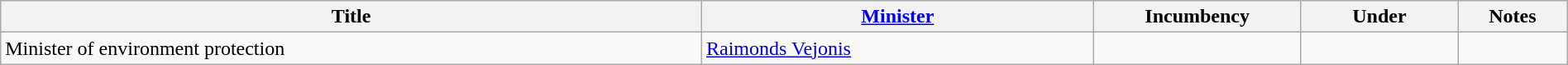<table class="wikitable" style="width:100%;">
<tr>
<th>Title</th>
<th style="width:25%;"><a href='#'>Minister</a></th>
<th style="width:160px;">Incumbency</th>
<th style="width:10%;">Under</th>
<th style="width:7%;">Notes</th>
</tr>
<tr>
<td>Minister of environment protection</td>
<td><a href='#'>Raimonds Vejonis</a></td>
<td></td>
<td></td>
<td></td>
</tr>
</table>
